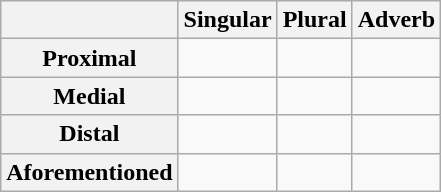<table class="wikitable">
<tr>
<th></th>
<th>Singular</th>
<th>Plural</th>
<th>Adverb</th>
</tr>
<tr>
<th>Proximal</th>
<td></td>
<td></td>
<td></td>
</tr>
<tr>
<th>Medial</th>
<td></td>
<td></td>
<td></td>
</tr>
<tr>
<th>Distal</th>
<td></td>
<td></td>
<td></td>
</tr>
<tr>
<th>Aforementioned</th>
<td></td>
<td></td>
<td></td>
</tr>
</table>
